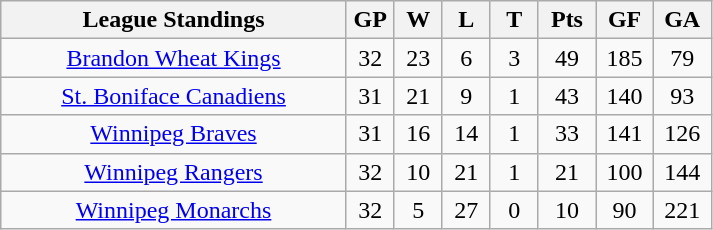<table class="wikitable" style="text-align:center">
<tr>
<th width="45%">League Standings</th>
<th width="6.25%">GP</th>
<th width="6.25%">W</th>
<th width="6.25%">L</th>
<th width="6.25%">T</th>
<th width="7.5%">Pts</th>
<th width="7.5%">GF</th>
<th width="7.5%">GA</th>
</tr>
<tr>
<td><a href='#'>Brandon Wheat Kings</a></td>
<td>32</td>
<td>23</td>
<td>6</td>
<td>3</td>
<td>49</td>
<td>185</td>
<td>79</td>
</tr>
<tr>
<td><a href='#'>St. Boniface Canadiens</a></td>
<td>31</td>
<td>21</td>
<td>9</td>
<td>1</td>
<td>43</td>
<td>140</td>
<td>93</td>
</tr>
<tr>
<td><a href='#'>Winnipeg Braves</a></td>
<td>31</td>
<td>16</td>
<td>14</td>
<td>1</td>
<td>33</td>
<td>141</td>
<td>126</td>
</tr>
<tr>
<td><a href='#'>Winnipeg Rangers</a></td>
<td>32</td>
<td>10</td>
<td>21</td>
<td>1</td>
<td>21</td>
<td>100</td>
<td>144</td>
</tr>
<tr>
<td><a href='#'>Winnipeg Monarchs</a></td>
<td>32</td>
<td>5</td>
<td>27</td>
<td>0</td>
<td>10</td>
<td>90</td>
<td>221</td>
</tr>
</table>
